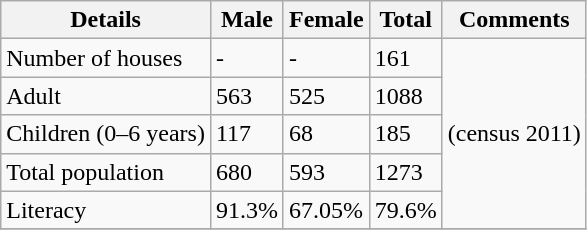<table class="wikitable sortable">
<tr>
<th>Details</th>
<th>Male</th>
<th>Female</th>
<th>Total</th>
<th>Comments</th>
</tr>
<tr>
<td>Number of houses</td>
<td>-</td>
<td>-</td>
<td>161</td>
<td rowspan="5">(census 2011) </td>
</tr>
<tr>
<td>Adult</td>
<td>563</td>
<td>525</td>
<td>1088</td>
</tr>
<tr>
<td>Children (0–6 years)</td>
<td>117</td>
<td>68</td>
<td>185</td>
</tr>
<tr>
<td>Total population</td>
<td>680</td>
<td>593</td>
<td>1273</td>
</tr>
<tr>
<td>Literacy</td>
<td>91.3%</td>
<td>67.05%</td>
<td>79.6%</td>
</tr>
<tr>
</tr>
</table>
